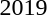<table>
<tr>
<td rowspan=2>2019<br></td>
<td rowspan=2></td>
<td rowspan=2></td>
<td></td>
</tr>
<tr>
<td></td>
</tr>
</table>
